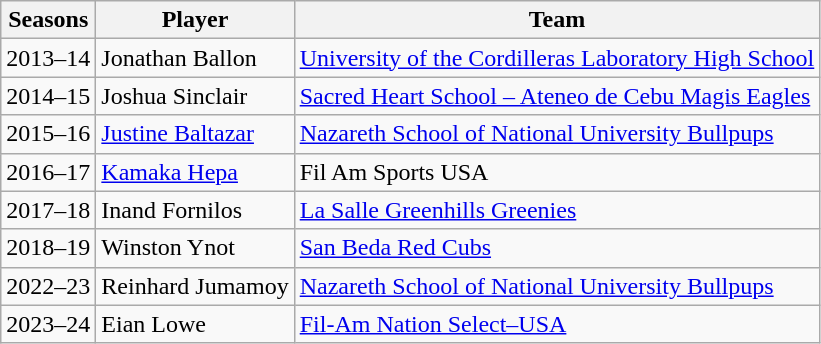<table class="wikitable">
<tr>
<th>Seasons</th>
<th>Player</th>
<th>Team</th>
</tr>
<tr>
<td>2013–14</td>
<td>Jonathan Ballon</td>
<td><a href='#'>University of the Cordilleras Laboratory High School</a></td>
</tr>
<tr>
<td>2014–15</td>
<td>Joshua Sinclair</td>
<td><a href='#'>Sacred Heart School – Ateneo de Cebu Magis Eagles</a></td>
</tr>
<tr>
<td>2015–16</td>
<td><a href='#'>Justine Baltazar</a></td>
<td><a href='#'>Nazareth School of National University Bullpups</a></td>
</tr>
<tr>
<td>2016–17</td>
<td><a href='#'>Kamaka Hepa</a></td>
<td>Fil Am Sports USA</td>
</tr>
<tr>
<td>2017–18</td>
<td>Inand Fornilos</td>
<td><a href='#'>La Salle Greenhills Greenies</a></td>
</tr>
<tr>
<td>2018–19</td>
<td>Winston Ynot</td>
<td><a href='#'>San Beda Red Cubs</a></td>
</tr>
<tr>
<td>2022–23</td>
<td>Reinhard Jumamoy</td>
<td><a href='#'>Nazareth School of National University Bullpups</a></td>
</tr>
<tr>
<td>2023–24</td>
<td>Eian Lowe</td>
<td><a href='#'>Fil-Am Nation Select–USA</a></td>
</tr>
</table>
